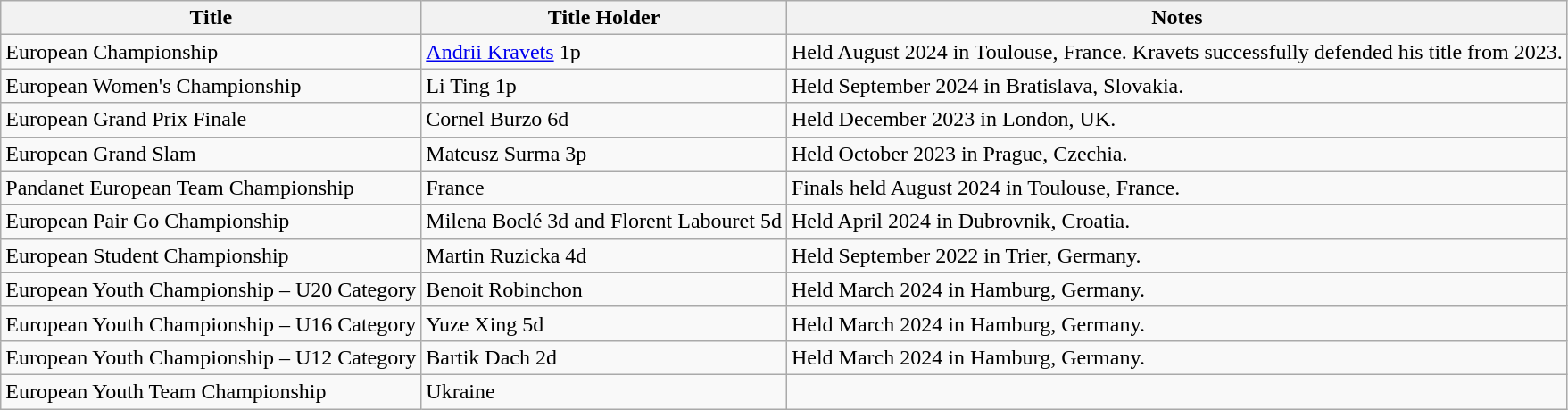<table class="wikitable">
<tr>
<th>Title</th>
<th>Title Holder</th>
<th>Notes</th>
</tr>
<tr>
<td>European Championship</td>
<td><a href='#'>Andrii Kravets</a> 1p</td>
<td>Held August 2024 in Toulouse, France. Kravets successfully defended his title from 2023.</td>
</tr>
<tr>
<td>European Women's Championship</td>
<td>Li Ting 1p</td>
<td>Held September 2024 in Bratislava, Slovakia.</td>
</tr>
<tr>
<td>European Grand Prix Finale</td>
<td>Cornel Burzo 6d</td>
<td>Held December 2023 in London, UK.</td>
</tr>
<tr>
<td>European Grand Slam</td>
<td>Mateusz Surma 3p</td>
<td>Held October 2023 in Prague, Czechia.</td>
</tr>
<tr>
<td>Pandanet European Team Championship</td>
<td>France</td>
<td>Finals held August 2024 in Toulouse, France.</td>
</tr>
<tr>
<td>European Pair Go Championship</td>
<td>Milena Boclé 3d and Florent Labouret 5d</td>
<td>Held April 2024 in Dubrovnik, Croatia.</td>
</tr>
<tr>
<td>European Student Championship</td>
<td>Martin Ruzicka 4d</td>
<td>Held September 2022 in Trier, Germany.</td>
</tr>
<tr>
<td>European Youth Championship – U20 Category</td>
<td>Benoit Robinchon</td>
<td>Held March 2024 in Hamburg, Germany.</td>
</tr>
<tr>
<td>European Youth Championship – U16 Category</td>
<td>Yuze Xing 5d</td>
<td>Held March 2024 in Hamburg, Germany.</td>
</tr>
<tr>
<td>European Youth Championship – U12 Category</td>
<td>Bartik Dach 2d</td>
<td>Held March 2024 in Hamburg, Germany.</td>
</tr>
<tr>
<td>European Youth Team Championship</td>
<td>Ukraine</td>
<td></td>
</tr>
</table>
